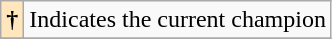<table class="wikitable">
<tr>
<th style="background-color:#FFE6BD">†</th>
<td>Indicates the current champion</td>
</tr>
<tr>
</tr>
</table>
